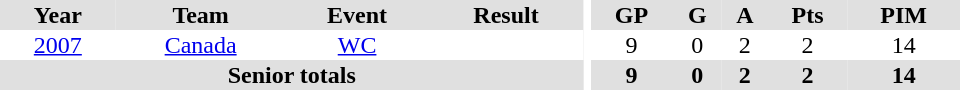<table border="0" cellpadding="1" cellspacing="0" ID="Table3" style="text-align:center; width:40em">
<tr ALIGN="center" bgcolor="#e0e0e0">
<th>Year</th>
<th>Team</th>
<th>Event</th>
<th>Result</th>
<th rowspan="99" bgcolor="#ffffff"></th>
<th>GP</th>
<th>G</th>
<th>A</th>
<th>Pts</th>
<th>PIM</th>
</tr>
<tr>
<td><a href='#'>2007</a></td>
<td><a href='#'>Canada</a></td>
<td><a href='#'>WC</a></td>
<td></td>
<td>9</td>
<td>0</td>
<td>2</td>
<td>2</td>
<td>14</td>
</tr>
<tr bgcolor="#e0e0e0">
<th colspan=4>Senior totals</th>
<th>9</th>
<th>0</th>
<th>2</th>
<th>2</th>
<th>14</th>
</tr>
</table>
